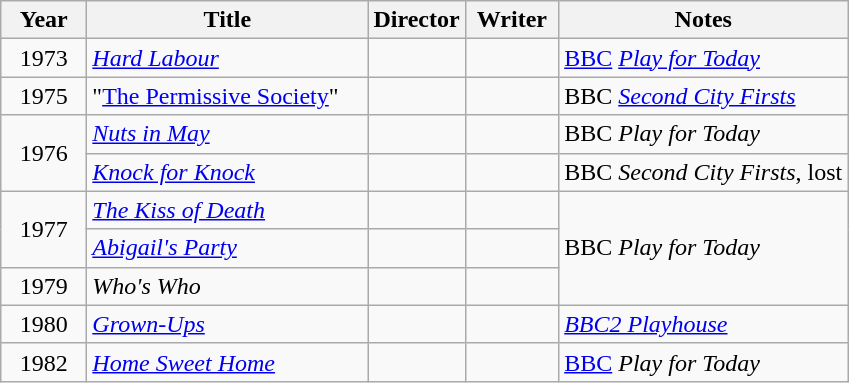<table class="wikitable">
<tr>
<th width="50" scope="col">Year</th>
<th width="180" scope="col">Title</th>
<th width="55" scope="col">Director</th>
<th width="55" scope="col">Writer</th>
<th scope="col">Notes</th>
</tr>
<tr>
<td style="text-align:center;">1973</td>
<td><em><a href='#'>Hard Labour</a></em></td>
<td></td>
<td></td>
<td><a href='#'>BBC</a> <em><a href='#'>Play for Today</a></em></td>
</tr>
<tr>
<td style="text-align:center;">1975</td>
<td>"<a href='#'>The Permissive Society</a>"</td>
<td></td>
<td></td>
<td>BBC <em><a href='#'>Second City Firsts</a></em></td>
</tr>
<tr>
<td rowspan="2" style="text-align:center;">1976</td>
<td><em><a href='#'>Nuts in May</a></em></td>
<td></td>
<td></td>
<td>BBC <em>Play for Today</em></td>
</tr>
<tr>
<td><em><a href='#'>Knock for Knock</a></em></td>
<td></td>
<td></td>
<td>BBC <em>Second City Firsts</em>, lost</td>
</tr>
<tr>
<td rowspan="2" style="text-align:center;">1977</td>
<td><em><a href='#'>The Kiss of Death</a></em></td>
<td></td>
<td></td>
<td rowspan="3">BBC <em>Play for Today</em></td>
</tr>
<tr>
<td><em><a href='#'>Abigail's Party</a></em></td>
<td></td>
<td></td>
</tr>
<tr>
<td style="text-align:center;">1979</td>
<td><em>Who's Who</em></td>
<td></td>
<td></td>
</tr>
<tr>
<td style="text-align:center;">1980</td>
<td><em><a href='#'>Grown-Ups</a></em></td>
<td></td>
<td></td>
<td><em><a href='#'>BBC2 Playhouse</a></em></td>
</tr>
<tr>
<td style="text-align:center;">1982</td>
<td><em><a href='#'>Home Sweet Home</a></em></td>
<td></td>
<td></td>
<td><a href='#'>BBC</a> <em>Play for Today</em></td>
</tr>
</table>
